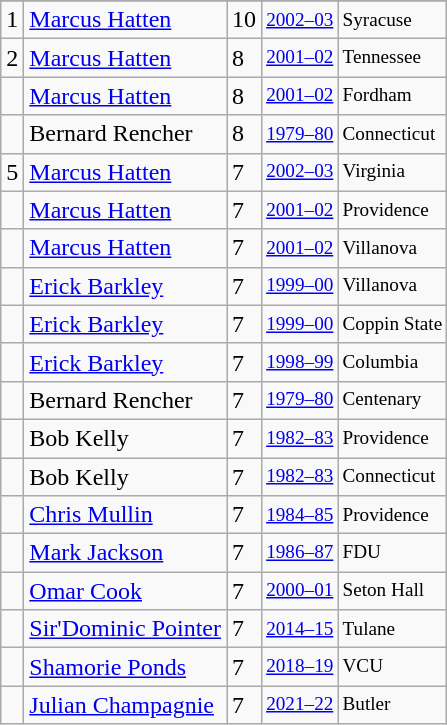<table class="wikitable">
<tr>
</tr>
<tr>
<td>1</td>
<td><a href='#'>Marcus Hatten</a></td>
<td>10</td>
<td style="font-size:80%;"><a href='#'>2002–03</a></td>
<td style="font-size:80%;">Syracuse</td>
</tr>
<tr>
<td>2</td>
<td><a href='#'>Marcus Hatten</a></td>
<td>8</td>
<td style="font-size:80%;"><a href='#'>2001–02</a></td>
<td style="font-size:80%;">Tennessee</td>
</tr>
<tr>
<td></td>
<td><a href='#'>Marcus Hatten</a></td>
<td>8</td>
<td style="font-size:80%;"><a href='#'>2001–02</a></td>
<td style="font-size:80%;">Fordham</td>
</tr>
<tr>
<td></td>
<td>Bernard Rencher</td>
<td>8</td>
<td style="font-size:80%;"><a href='#'>1979–80</a></td>
<td style="font-size:80%;">Connecticut</td>
</tr>
<tr>
<td>5</td>
<td><a href='#'>Marcus Hatten</a></td>
<td>7</td>
<td style="font-size:80%;"><a href='#'>2002–03</a></td>
<td style="font-size:80%;">Virginia</td>
</tr>
<tr>
<td></td>
<td><a href='#'>Marcus Hatten</a></td>
<td>7</td>
<td style="font-size:80%;"><a href='#'>2001–02</a></td>
<td style="font-size:80%;">Providence</td>
</tr>
<tr>
<td></td>
<td><a href='#'>Marcus Hatten</a></td>
<td>7</td>
<td style="font-size:80%;"><a href='#'>2001–02</a></td>
<td style="font-size:80%;">Villanova</td>
</tr>
<tr>
<td></td>
<td><a href='#'>Erick Barkley</a></td>
<td>7</td>
<td style="font-size:80%;"><a href='#'>1999–00</a></td>
<td style="font-size:80%;">Villanova</td>
</tr>
<tr>
<td></td>
<td><a href='#'>Erick Barkley</a></td>
<td>7</td>
<td style="font-size:80%;"><a href='#'>1999–00</a></td>
<td style="font-size:80%;">Coppin State</td>
</tr>
<tr>
<td></td>
<td><a href='#'>Erick Barkley</a></td>
<td>7</td>
<td style="font-size:80%;"><a href='#'>1998–99</a></td>
<td style="font-size:80%;">Columbia</td>
</tr>
<tr>
<td></td>
<td>Bernard Rencher</td>
<td>7</td>
<td style="font-size:80%;"><a href='#'>1979–80</a></td>
<td style="font-size:80%;">Centenary</td>
</tr>
<tr>
<td></td>
<td>Bob Kelly</td>
<td>7</td>
<td style="font-size:80%;"><a href='#'>1982–83</a></td>
<td style="font-size:80%;">Providence</td>
</tr>
<tr>
<td></td>
<td>Bob Kelly</td>
<td>7</td>
<td style="font-size:80%;"><a href='#'>1982–83</a></td>
<td style="font-size:80%;">Connecticut</td>
</tr>
<tr>
<td></td>
<td><a href='#'>Chris Mullin</a></td>
<td>7</td>
<td style="font-size:80%;"><a href='#'>1984–85</a></td>
<td style="font-size:80%;">Providence</td>
</tr>
<tr>
<td></td>
<td><a href='#'>Mark Jackson</a></td>
<td>7</td>
<td style="font-size:80%;"><a href='#'>1986–87</a></td>
<td style="font-size:80%;">FDU</td>
</tr>
<tr>
<td></td>
<td><a href='#'>Omar Cook</a></td>
<td>7</td>
<td style="font-size:80%;"><a href='#'>2000–01</a></td>
<td style="font-size:80%;">Seton Hall</td>
</tr>
<tr>
<td></td>
<td><a href='#'>Sir'Dominic Pointer</a></td>
<td>7</td>
<td style="font-size:80%;"><a href='#'>2014–15</a></td>
<td style="font-size:80%;">Tulane</td>
</tr>
<tr>
<td></td>
<td><a href='#'>Shamorie Ponds</a></td>
<td>7</td>
<td style="font-size:80%;"><a href='#'>2018–19</a></td>
<td style="font-size:80%;">VCU</td>
</tr>
<tr>
<td></td>
<td><a href='#'>Julian Champagnie</a></td>
<td>7</td>
<td style="font-size:80%;"><a href='#'>2021–22</a></td>
<td style="font-size:80%;">Butler</td>
</tr>
</table>
